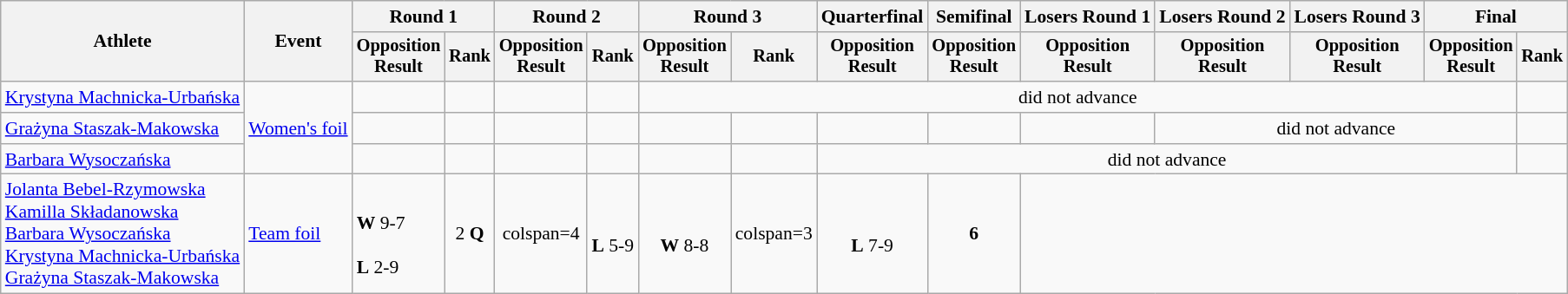<table class="wikitable" style="font-size:90%;">
<tr>
<th rowspan="2">Athlete</th>
<th rowspan="2">Event</th>
<th colspan="2">Round 1</th>
<th colspan="2">Round 2</th>
<th colspan="2">Round 3</th>
<th colspan="1">Quarterfinal</th>
<th colspan="1">Semifinal</th>
<th colspan="1">Losers Round 1</th>
<th colspan="1">Losers Round 2</th>
<th colspan="1">Losers Round 3</th>
<th colspan=2>Final</th>
</tr>
<tr style="font-size:95%">
<th>Opposition<br>Result</th>
<th>Rank</th>
<th>Opposition<br>Result</th>
<th>Rank</th>
<th>Opposition<br>Result</th>
<th>Rank</th>
<th>Opposition<br>Result</th>
<th>Opposition<br>Result</th>
<th>Opposition<br>Result</th>
<th>Opposition<br>Result</th>
<th>Opposition<br>Result</th>
<th>Opposition<br>Result</th>
<th>Rank</th>
</tr>
<tr align=center>
<td align=left><a href='#'>Krystyna Machnicka-Urbańska</a></td>
<td align=left rowspan=3><a href='#'>Women's foil</a></td>
<td></td>
<td></td>
<td></td>
<td></td>
<td colspan=8>did not advance</td>
<td></td>
</tr>
<tr align=center>
<td align=left><a href='#'>Grażyna Staszak-Makowska</a></td>
<td></td>
<td></td>
<td></td>
<td></td>
<td></td>
<td></td>
<td></td>
<td></td>
<td></td>
<td colspan=3>did not advance</td>
<td></td>
</tr>
<tr align=center>
<td align=left><a href='#'>Barbara Wysoczańska</a></td>
<td></td>
<td></td>
<td></td>
<td></td>
<td></td>
<td></td>
<td colspan=6>did not advance</td>
<td></td>
</tr>
<tr align=center>
<td align=left><a href='#'>Jolanta Bebel-Rzymowska</a><br><a href='#'>Kamilla Składanowska</a><br><a href='#'>Barbara Wysoczańska</a><br><a href='#'>Krystyna Machnicka-Urbańska</a><br><a href='#'>Grażyna Staszak-Makowska</a></td>
<td align=left><a href='#'>Team foil</a></td>
<td align=left><br> <strong>W</strong> 9-7<br><br> <strong>L</strong> 2-9</td>
<td>2 <strong>Q</strong></td>
<td>colspan=4 </td>
<td><br> <strong>L</strong> 5-9</td>
<td><br> <strong>W</strong> 8-8</td>
<td>colspan=3 </td>
<td><br> <strong>L</strong> 7-9</td>
<td><strong>6</strong></td>
</tr>
</table>
